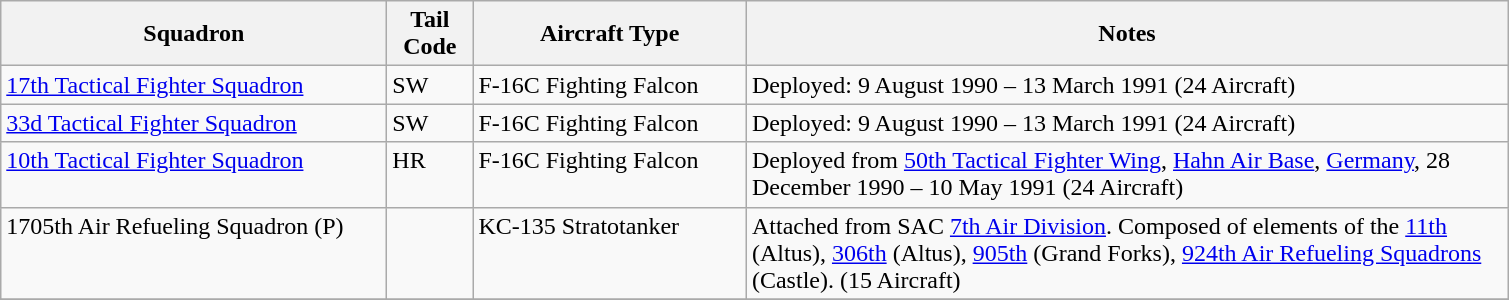<table class="wikitable">
<tr>
<th scope="col" width="250">Squadron</th>
<th scope="col" width="50">Tail Code</th>
<th scope="col" width="175">Aircraft Type</th>
<th scope="col" width="500">Notes</th>
</tr>
<tr valign="top">
<td><a href='#'>17th Tactical Fighter Squadron</a></td>
<td>SW</td>
<td>F-16C Fighting Falcon</td>
<td>Deployed: 9 August 1990 – 13 March 1991 (24 Aircraft)</td>
</tr>
<tr valign="top">
<td><a href='#'>33d Tactical Fighter Squadron</a></td>
<td>SW</td>
<td>F-16C Fighting Falcon</td>
<td>Deployed: 9 August 1990 – 13 March 1991 (24 Aircraft)</td>
</tr>
<tr valign="top">
<td><a href='#'>10th Tactical Fighter Squadron</a></td>
<td>HR</td>
<td>F-16C Fighting Falcon</td>
<td>Deployed from <a href='#'>50th Tactical Fighter Wing</a>, <a href='#'>Hahn Air Base</a>, <a href='#'>Germany</a>, 28 December 1990 – 10 May 1991 (24 Aircraft)</td>
</tr>
<tr valign="top">
<td>1705th Air Refueling Squadron (P)</td>
<td></td>
<td>KC-135 Stratotanker</td>
<td>Attached from SAC <a href='#'>7th Air Division</a>. Composed of elements of the <a href='#'>11th</a> (Altus),  <a href='#'>306th</a> (Altus), <a href='#'>905th</a> (Grand Forks), <a href='#'>924th Air Refueling Squadrons</a> (Castle). (15 Aircraft)</td>
</tr>
<tr>
</tr>
</table>
